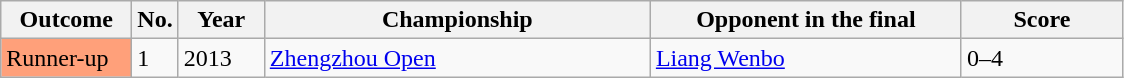<table class="sortable wikitable">
<tr>
<th width="80">Outcome</th>
<th width="20">No.</th>
<th width="50">Year</th>
<th width="250">Championship</th>
<th width="200">Opponent in the final</th>
<th width="100">Score</th>
</tr>
<tr>
<td style="background:#ffa07a;">Runner-up</td>
<td>1</td>
<td>2013</td>
<td><a href='#'>Zhengzhou Open</a></td>
<td> <a href='#'>Liang Wenbo</a></td>
<td>0–4</td>
</tr>
</table>
